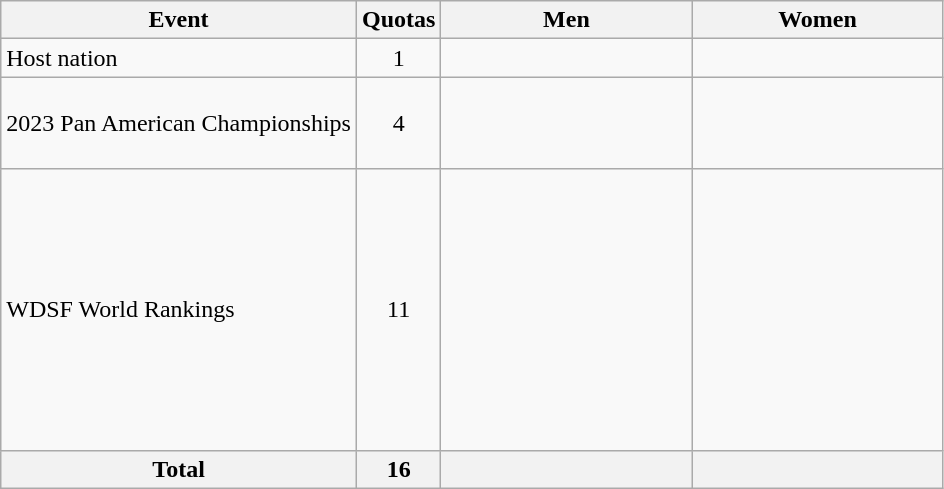<table class="wikitable">
<tr>
<th>Event</th>
<th>Quotas</th>
<th width=160>Men</th>
<th width=160>Women</th>
</tr>
<tr>
<td>Host nation</td>
<td align=center>1</td>
<td></td>
<td></td>
</tr>
<tr>
<td>2023 Pan American Championships</td>
<td align=center>4</td>
<td><br><br><br></td>
<td><br><br><br></td>
</tr>
<tr>
<td>WDSF World Rankings</td>
<td align=center>11</td>
<td><br><br><br><br><br><br><br><br><br><br></td>
<td><br><br><br><br><br><br><br><br><br><br></td>
</tr>
<tr>
<th>Total</th>
<th align="center">16</th>
<th align="center"></th>
<th align="center"></th>
</tr>
</table>
